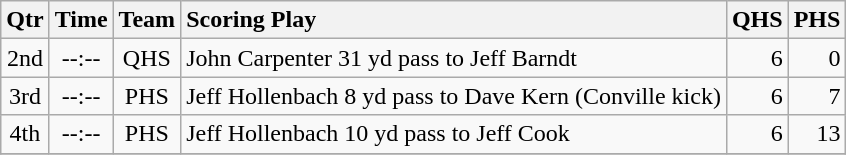<table class="wikitable">
<tr>
<th style="text-align: center;">Qtr</th>
<th style="text-align: center;">Time</th>
<th style="text-align: center;">Team</th>
<th style="text-align: left;">Scoring Play</th>
<th style="text-align: right;">QHS</th>
<th style="text-align: right;">PHS</th>
</tr>
<tr>
<td style="text-align: center;">2nd</td>
<td style="text-align: center;">--:--</td>
<td style="text-align: center;">QHS</td>
<td style="text-align: left;">John Carpenter 31 yd pass to Jeff Barndt</td>
<td style="text-align: right;">6</td>
<td style="text-align: right;">0</td>
</tr>
<tr>
<td style="text-align: center;">3rd</td>
<td style="text-align: center;">--:--</td>
<td style="text-align: center;">PHS</td>
<td style="text-align: left;">Jeff Hollenbach 8 yd pass to Dave Kern (Conville kick)</td>
<td style="text-align: right;">6</td>
<td style="text-align: right;">7</td>
</tr>
<tr>
<td style="text-align: center;">4th</td>
<td style="text-align: center;">--:--</td>
<td style="text-align: center;">PHS</td>
<td style="text-align: left;">Jeff Hollenbach 10 yd pass to Jeff Cook</td>
<td style="text-align: right;">6</td>
<td style="text-align: right;">13</td>
</tr>
<tr>
</tr>
</table>
